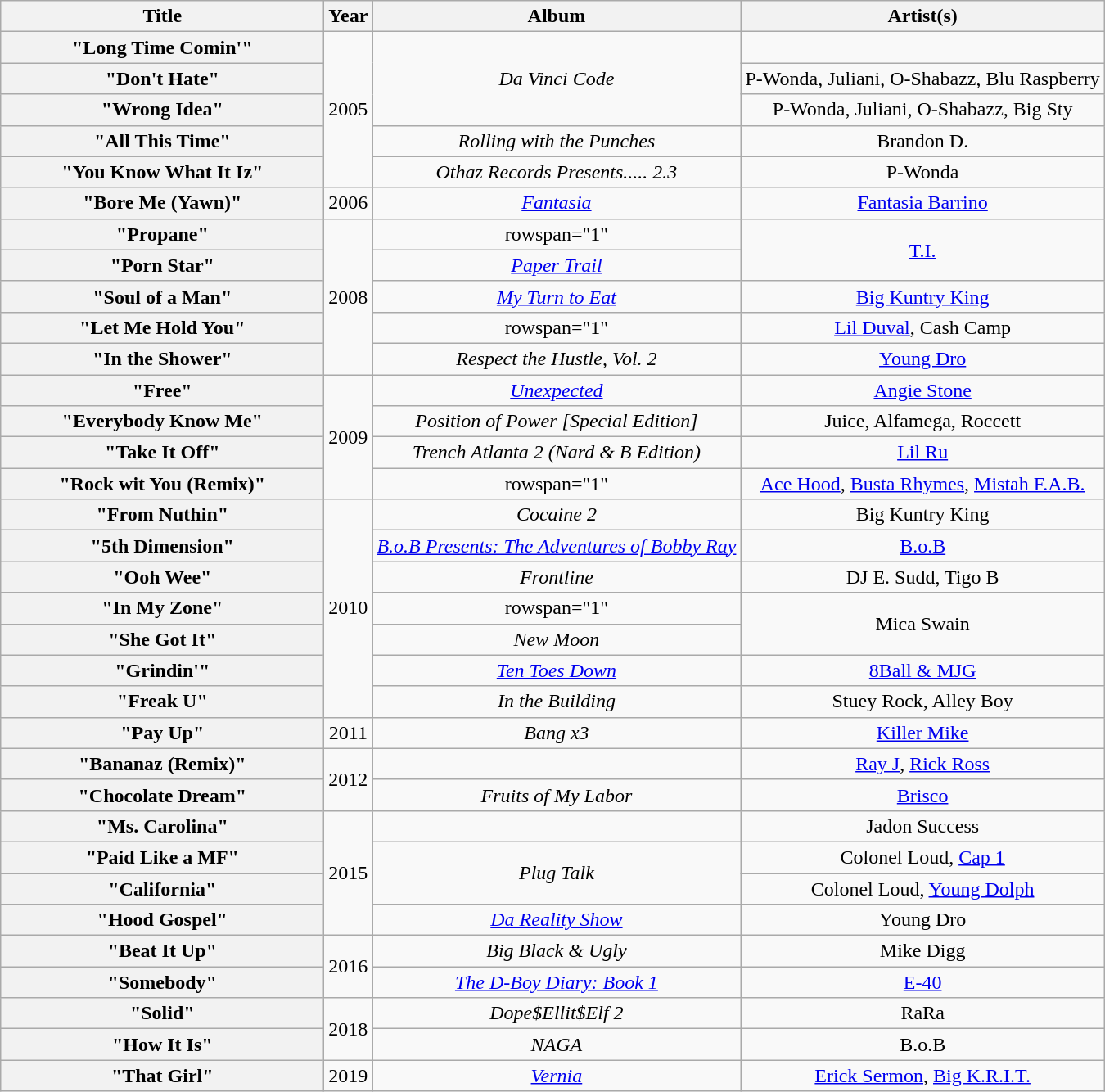<table class="wikitable plainrowheaders" style="text-align:center;">
<tr>
<th scope="col" style="width:16em;">Title</th>
<th scope="col">Year</th>
<th scope="col">Album</th>
<th scope="col">Artist(s)</th>
</tr>
<tr>
<th scope="row">"Long Time Comin'"</th>
<td rowspan="5">2005</td>
<td rowspan="3"><em>Da Vinci Code</em></td>
<td></td>
</tr>
<tr>
<th scope="row">"Don't Hate"</th>
<td>P-Wonda, Juliani, O-Shabazz, Blu Raspberry</td>
</tr>
<tr>
<th scope="row">"Wrong Idea"</th>
<td>P-Wonda, Juliani, O-Shabazz, Big Sty</td>
</tr>
<tr>
<th scope="row">"All This Time"</th>
<td><em>Rolling with the Punches</em></td>
<td>Brandon D.</td>
</tr>
<tr>
<th scope="row">"You Know What It Iz"</th>
<td><em>Othaz Records Presents..... 2.3</em></td>
<td>P-Wonda</td>
</tr>
<tr>
<th scope="row">"Bore Me (Yawn)"</th>
<td>2006</td>
<td><em><a href='#'>Fantasia</a></em></td>
<td><a href='#'>Fantasia Barrino</a></td>
</tr>
<tr>
<th scope="row">"Propane"</th>
<td rowspan="5">2008</td>
<td>rowspan="1" </td>
<td rowspan="2"><a href='#'>T.I.</a></td>
</tr>
<tr>
<th scope="row">"Porn Star"</th>
<td><em><a href='#'>Paper Trail</a></em></td>
</tr>
<tr>
<th scope="row">"Soul of a Man"</th>
<td><em><a href='#'>My Turn to Eat</a></em></td>
<td><a href='#'>Big Kuntry King</a></td>
</tr>
<tr>
<th scope="row">"Let Me Hold You"</th>
<td>rowspan="1" </td>
<td><a href='#'>Lil Duval</a>, Cash Camp</td>
</tr>
<tr>
<th scope="row">"In the Shower"</th>
<td><em>Respect the Hustle, Vol. 2</em></td>
<td><a href='#'>Young Dro</a></td>
</tr>
<tr>
<th scope="row">"Free"</th>
<td rowspan="4">2009</td>
<td><em><a href='#'>Unexpected</a></em></td>
<td><a href='#'>Angie Stone</a></td>
</tr>
<tr>
<th scope="row">"Everybody Know Me"</th>
<td><em>Position of Power [Special Edition]</em></td>
<td>Juice, Alfamega, Roccett</td>
</tr>
<tr>
<th scope="row">"Take It Off"</th>
<td><em>Trench Atlanta 2 (Nard & B Edition)</em></td>
<td><a href='#'>Lil Ru</a></td>
</tr>
<tr>
<th scope="row">"Rock wit You (Remix)"</th>
<td>rowspan="1" </td>
<td><a href='#'>Ace Hood</a>, <a href='#'>Busta Rhymes</a>, <a href='#'>Mistah F.A.B.</a></td>
</tr>
<tr>
<th scope="row">"From Nuthin"</th>
<td rowspan="7">2010</td>
<td><em>Cocaine 2</em></td>
<td>Big Kuntry King</td>
</tr>
<tr>
<th scope="row">"5th Dimension"</th>
<td><em><a href='#'>B.o.B Presents: The Adventures of Bobby Ray</a></em></td>
<td><a href='#'>B.o.B</a></td>
</tr>
<tr>
<th scope="row">"Ooh Wee"</th>
<td><em>Frontline</em></td>
<td>DJ E. Sudd, Tigo B</td>
</tr>
<tr>
<th scope="row">"In My Zone"</th>
<td>rowspan="1" </td>
<td rowspan="2">Mica Swain</td>
</tr>
<tr>
<th scope="row">"She Got It"</th>
<td><em>New Moon</em></td>
</tr>
<tr>
<th scope="row">"Grindin'"</th>
<td><em><a href='#'>Ten Toes Down</a></em></td>
<td><a href='#'>8Ball & MJG</a></td>
</tr>
<tr>
<th scope="row">"Freak U"</th>
<td><em>In the Building</em></td>
<td>Stuey Rock, Alley Boy</td>
</tr>
<tr>
<th scope="row">"Pay Up"</th>
<td>2011</td>
<td><em>Bang x3</em></td>
<td><a href='#'>Killer Mike</a></td>
</tr>
<tr>
<th scope="row">"Bananaz (Remix)"</th>
<td rowspan="2">2012</td>
<td></td>
<td><a href='#'>Ray J</a>, <a href='#'>Rick Ross</a></td>
</tr>
<tr>
<th scope="row">"Chocolate Dream"</th>
<td><em>Fruits of My Labor</em></td>
<td><a href='#'>Brisco</a></td>
</tr>
<tr>
<th scope="row">"Ms. Carolina"</th>
<td rowspan="4">2015</td>
<td></td>
<td>Jadon Success</td>
</tr>
<tr>
<th scope="row">"Paid Like a MF"</th>
<td rowspan="2"><em>Plug Talk</em></td>
<td>Colonel Loud, <a href='#'>Cap 1</a></td>
</tr>
<tr>
<th scope="row">"California"</th>
<td>Colonel Loud, <a href='#'>Young Dolph</a></td>
</tr>
<tr>
<th scope="row">"Hood Gospel"</th>
<td><em><a href='#'>Da Reality Show</a></em></td>
<td>Young Dro</td>
</tr>
<tr>
<th scope="row">"Beat It Up"</th>
<td rowspan="2">2016</td>
<td><em>Big Black & Ugly</em></td>
<td>Mike Digg</td>
</tr>
<tr>
<th scope= "row">"Somebody"</th>
<td><em><a href='#'>The D-Boy Diary: Book 1</a></em></td>
<td><a href='#'>E-40</a></td>
</tr>
<tr>
<th scope="row">"Solid"</th>
<td rowspan="2">2018</td>
<td><em>Dope$Ellit$Elf 2</em></td>
<td>RaRa</td>
</tr>
<tr>
<th scope= "row">"How It Is"</th>
<td><em>NAGA</em></td>
<td>B.o.B</td>
</tr>
<tr>
<th scope= "row">"That Girl"</th>
<td>2019</td>
<td><em><a href='#'>Vernia</a></em></td>
<td><a href='#'>Erick Sermon</a>, <a href='#'>Big K.R.I.T.</a></td>
</tr>
</table>
